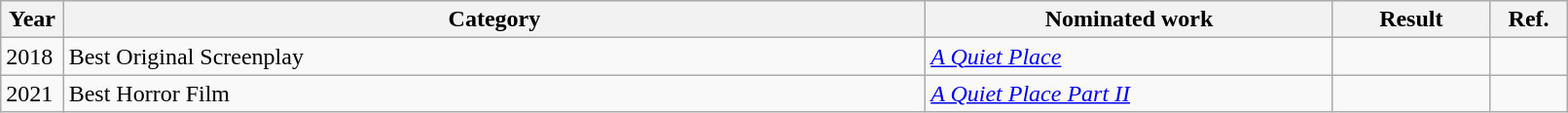<table class="wikitable" style="width:85%;">
<tr>
<th style="width:4%;">Year</th>
<th style="width:55%;">Category</th>
<th style="width:26%;">Nominated work</th>
<th style="width:10%;">Result</th>
<th width=5%>Ref.</th>
</tr>
<tr>
<td>2018</td>
<td>Best Original Screenplay</td>
<td><em><a href='#'>A Quiet Place</a></em></td>
<td></td>
<td align="center"></td>
</tr>
<tr>
<td>2021</td>
<td>Best Horror Film</td>
<td><em><a href='#'>A Quiet Place Part II</a></em></td>
<td></td>
<td align="center"></td>
</tr>
</table>
